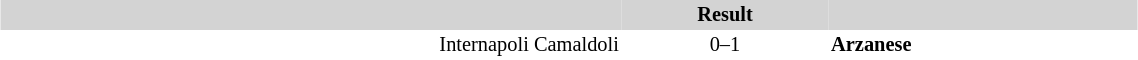<table align=center style="font-size: 85%; border-collapse:collapse" border=0 cellspacing=0 cellpadding=2 width=60%>
<tr bgcolor="D3D3D3">
<th align=right></th>
<th align=center>Result</th>
<th align=left></th>
<th align=center></th>
</tr>
<tr bgcolor=#FFFFFF>
<td align=right>Internapoli Camaldoli</td>
<td align=center>0–1</td>
<td><strong>Arzanese</strong></td>
<td align=center></td>
</tr>
</table>
